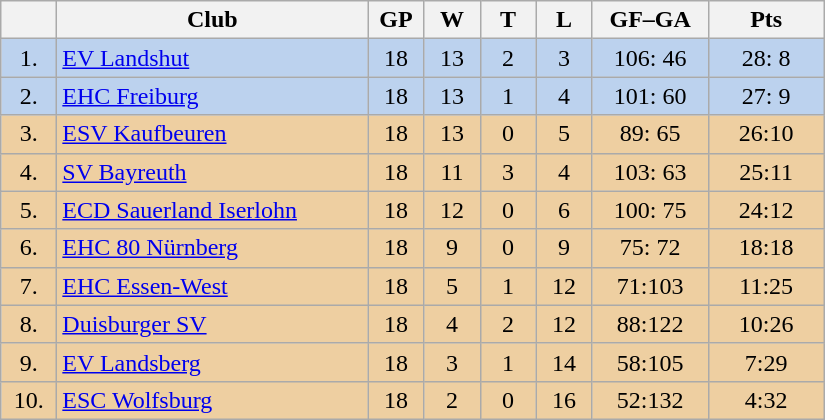<table class="wikitable">
<tr>
<th width="30"></th>
<th width="200">Club</th>
<th width="30">GP</th>
<th width="30">W</th>
<th width="30">T</th>
<th width="30">L</th>
<th width="70">GF–GA</th>
<th width="70">Pts</th>
</tr>
<tr bgcolor="#BCD2EE" align="center">
<td>1.</td>
<td align="left"><a href='#'>EV Landshut</a></td>
<td>18</td>
<td>13</td>
<td>2</td>
<td>3</td>
<td>106: 46</td>
<td>28: 8</td>
</tr>
<tr bgcolor=#BCD2EE align="center">
<td>2.</td>
<td align="left"><a href='#'>EHC Freiburg</a></td>
<td>18</td>
<td>13</td>
<td>1</td>
<td>4</td>
<td>101: 60</td>
<td>27: 9</td>
</tr>
<tr bgcolor=#EECFA1 align="center">
<td>3.</td>
<td align="left"><a href='#'>ESV Kaufbeuren</a></td>
<td>18</td>
<td>13</td>
<td>0</td>
<td>5</td>
<td>89: 65</td>
<td>26:10</td>
</tr>
<tr bgcolor=#EECFA1 align="center">
<td>4.</td>
<td align="left"><a href='#'>SV Bayreuth</a></td>
<td>18</td>
<td>11</td>
<td>3</td>
<td>4</td>
<td>103: 63</td>
<td>25:11</td>
</tr>
<tr bgcolor=#EECFA1 align="center">
<td>5.</td>
<td align="left"><a href='#'>ECD Sauerland Iserlohn</a></td>
<td>18</td>
<td>12</td>
<td>0</td>
<td>6</td>
<td>100: 75</td>
<td>24:12</td>
</tr>
<tr bgcolor=#EECFA1 align="center">
<td>6.</td>
<td align="left"><a href='#'>EHC 80 Nürnberg</a></td>
<td>18</td>
<td>9</td>
<td>0</td>
<td>9</td>
<td>75: 72</td>
<td>18:18</td>
</tr>
<tr bgcolor=#EECFA1 align="center">
<td>7.</td>
<td align="left"><a href='#'>EHC Essen-West</a></td>
<td>18</td>
<td>5</td>
<td>1</td>
<td>12</td>
<td>71:103</td>
<td>11:25</td>
</tr>
<tr bgcolor=#EECFA1 align="center">
<td>8.</td>
<td align="left"><a href='#'>Duisburger SV</a></td>
<td>18</td>
<td>4</td>
<td>2</td>
<td>12</td>
<td>88:122</td>
<td>10:26</td>
</tr>
<tr bgcolor=#EECFA1 align="center">
<td>9.</td>
<td align="left"><a href='#'>EV Landsberg</a></td>
<td>18</td>
<td>3</td>
<td>1</td>
<td>14</td>
<td>58:105</td>
<td>7:29</td>
</tr>
<tr bgcolor=#EECFA1 align="center">
<td>10.</td>
<td align="left"><a href='#'>ESC Wolfsburg</a></td>
<td>18</td>
<td>2</td>
<td>0</td>
<td>16</td>
<td>52:132</td>
<td>4:32</td>
</tr>
</table>
